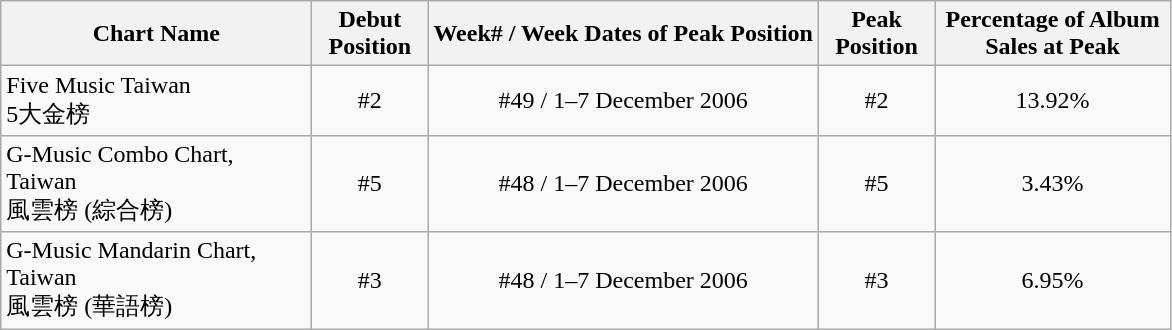<table class="wikitable">
<tr>
<th width="200px">Chart Name</th>
<th width="70px">Debut Position</th>
<th>Week# / Week Dates of Peak Position</th>
<th width="70px">Peak Position</th>
<th width="150px">Percentage of Album Sales at Peak</th>
</tr>
<tr>
<td>Five Music Taiwan<br>5大金榜</td>
<td align="center">#2</td>
<td align="center">#49 / 1–7 December 2006</td>
<td align="center">#2</td>
<td align="center">13.92%</td>
</tr>
<tr>
<td>G-Music Combo Chart, Taiwan<br>風雲榜 (綜合榜)</td>
<td align="center">#5</td>
<td align="center">#48 / 1–7 December 2006</td>
<td align="center">#5</td>
<td align="center">3.43%</td>
</tr>
<tr>
<td>G-Music Mandarin Chart, Taiwan<br>風雲榜 (華語榜)</td>
<td align="center">#3</td>
<td align="center">#48 / 1–7 December 2006</td>
<td align="center">#3</td>
<td align="center">6.95%</td>
</tr>
</table>
